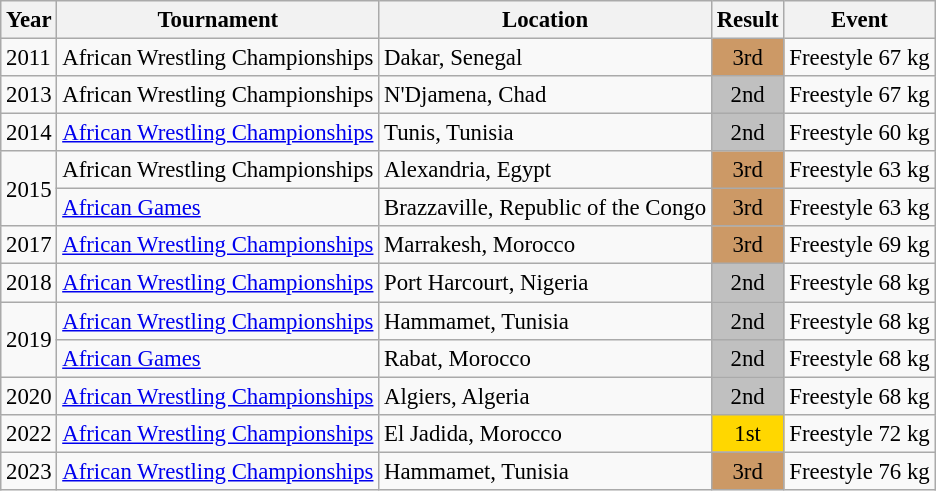<table class="wikitable" style="font-size:95%;">
<tr>
<th>Year</th>
<th>Tournament</th>
<th>Location</th>
<th>Result</th>
<th>Event</th>
</tr>
<tr>
<td>2011</td>
<td>African Wrestling Championships</td>
<td>Dakar, Senegal</td>
<td align="center" bgcolor="cc9966">3rd</td>
<td>Freestyle 67 kg</td>
</tr>
<tr>
<td>2013</td>
<td>African Wrestling Championships</td>
<td>N'Djamena, Chad</td>
<td align="center" bgcolor="silver">2nd</td>
<td>Freestyle 67 kg</td>
</tr>
<tr>
<td>2014</td>
<td><a href='#'>African Wrestling Championships</a></td>
<td>Tunis, Tunisia</td>
<td align="center" bgcolor="silver">2nd</td>
<td>Freestyle 60 kg</td>
</tr>
<tr>
<td rowspan=2>2015</td>
<td>African Wrestling Championships</td>
<td>Alexandria, Egypt</td>
<td align="center" bgcolor="cc9966">3rd</td>
<td>Freestyle 63 kg</td>
</tr>
<tr>
<td><a href='#'>African Games</a></td>
<td>Brazzaville, Republic of the Congo</td>
<td align="center" bgcolor="cc9966">3rd</td>
<td>Freestyle 63 kg</td>
</tr>
<tr>
<td>2017</td>
<td><a href='#'>African Wrestling Championships</a></td>
<td>Marrakesh, Morocco</td>
<td align="center" bgcolor="cc9966">3rd</td>
<td>Freestyle 69 kg</td>
</tr>
<tr>
<td>2018</td>
<td><a href='#'>African Wrestling Championships</a></td>
<td>Port Harcourt, Nigeria</td>
<td align="center" bgcolor="silver">2nd</td>
<td>Freestyle 68 kg</td>
</tr>
<tr>
<td rowspan=2>2019</td>
<td><a href='#'>African Wrestling Championships</a></td>
<td>Hammamet, Tunisia</td>
<td align="center" bgcolor="silver">2nd</td>
<td>Freestyle 68 kg</td>
</tr>
<tr>
<td><a href='#'>African Games</a></td>
<td>Rabat, Morocco</td>
<td align="center" bgcolor="silver">2nd</td>
<td>Freestyle 68 kg</td>
</tr>
<tr>
<td>2020</td>
<td><a href='#'>African Wrestling Championships</a></td>
<td>Algiers, Algeria</td>
<td align="center" bgcolor="silver">2nd</td>
<td>Freestyle 68 kg</td>
</tr>
<tr>
<td>2022</td>
<td><a href='#'>African Wrestling Championships</a></td>
<td>El Jadida, Morocco</td>
<td align="center" bgcolor="gold">1st</td>
<td>Freestyle 72 kg</td>
</tr>
<tr>
<td>2023</td>
<td><a href='#'>African Wrestling Championships</a></td>
<td>Hammamet, Tunisia</td>
<td align="center" bgcolor="cc9966">3rd</td>
<td>Freestyle 76 kg</td>
</tr>
</table>
